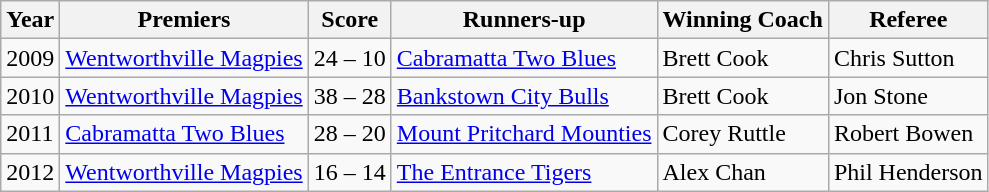<table class="wikitable">
<tr>
<th>Year</th>
<th>Premiers</th>
<th>Score</th>
<th>Runners-up</th>
<th>Winning Coach</th>
<th>Referee</th>
</tr>
<tr>
<td>2009</td>
<td> <a href='#'>Wentworthville Magpies</a></td>
<td>24 – 10</td>
<td> <a href='#'>Cabramatta Two Blues</a></td>
<td>Brett Cook</td>
<td>Chris Sutton</td>
</tr>
<tr>
<td>2010</td>
<td> <a href='#'>Wentworthville Magpies</a></td>
<td>38 – 28</td>
<td> <a href='#'>Bankstown City Bulls</a></td>
<td>Brett Cook</td>
<td>Jon Stone</td>
</tr>
<tr>
<td>2011</td>
<td> <a href='#'>Cabramatta Two Blues</a></td>
<td>28 – 20</td>
<td> <a href='#'>Mount Pritchard Mounties</a></td>
<td>Corey Ruttle</td>
<td>Robert Bowen</td>
</tr>
<tr>
<td>2012</td>
<td> <a href='#'>Wentworthville Magpies</a></td>
<td>16 – 14</td>
<td> <a href='#'>The Entrance Tigers</a></td>
<td>Alex Chan</td>
<td>Phil Henderson</td>
</tr>
</table>
